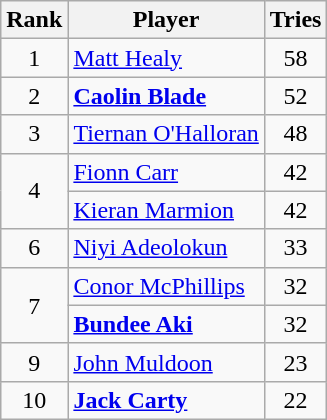<table class="wikitable">
<tr>
<th>Rank</th>
<th>Player</th>
<th>Tries</th>
</tr>
<tr>
<td align=center>1</td>
<td><a href='#'>Matt Healy</a></td>
<td align=center>58</td>
</tr>
<tr>
<td align=center>2</td>
<td><strong><a href='#'>Caolin Blade</a></strong></td>
<td align=center>52</td>
</tr>
<tr>
<td align=center>3</td>
<td><a href='#'>Tiernan O'Halloran</a></td>
<td align=center>48</td>
</tr>
<tr>
<td align=center rowspan=2>4</td>
<td><a href='#'>Fionn Carr</a></td>
<td align=center>42</td>
</tr>
<tr>
<td><a href='#'>Kieran Marmion</a></td>
<td align=center>42</td>
</tr>
<tr>
<td align=center>6</td>
<td><a href='#'>Niyi Adeolokun</a></td>
<td align=center>33</td>
</tr>
<tr>
<td align=center rowspan=2>7</td>
<td><a href='#'>Conor McPhillips</a></td>
<td align=center>32</td>
</tr>
<tr>
<td><strong><a href='#'>Bundee Aki</a></strong></td>
<td align=center>32</td>
</tr>
<tr>
<td align=center>9</td>
<td><a href='#'>John Muldoon</a></td>
<td align=center>23</td>
</tr>
<tr>
<td align=center>10</td>
<td><strong><a href='#'>Jack Carty</a></strong></td>
<td align=center>22</td>
</tr>
</table>
